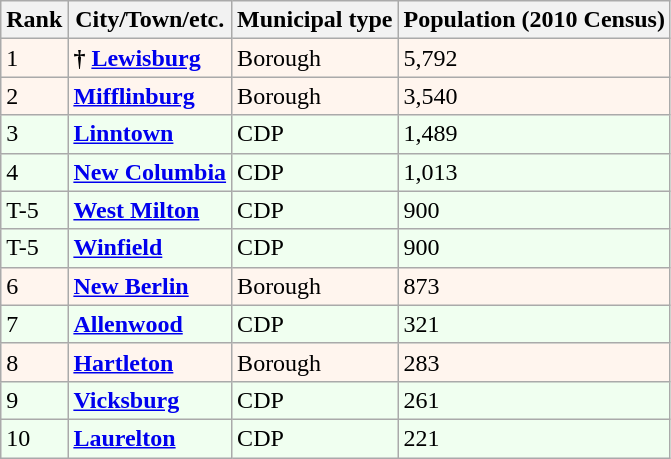<table class="wikitable sortable">
<tr>
<th>Rank</th>
<th>City/Town/etc.</th>
<th>Municipal type</th>
<th>Population (2010 Census)</th>
</tr>
<tr style="background-color:#FFF5EE;">
<td>1</td>
<td><strong>†</strong> <strong><a href='#'>Lewisburg</a></strong></td>
<td>Borough</td>
<td>5,792</td>
</tr>
<tr style="background-color:#FFF5EE;">
<td>2</td>
<td><strong><a href='#'>Mifflinburg</a></strong></td>
<td>Borough</td>
<td>3,540</td>
</tr>
<tr style="background-color:#F0FFF0;">
<td>3</td>
<td><strong><a href='#'>Linntown</a></strong></td>
<td>CDP</td>
<td>1,489</td>
</tr>
<tr style="background-color:#F0FFF0;">
<td>4</td>
<td><strong><a href='#'>New Columbia</a></strong></td>
<td>CDP</td>
<td>1,013</td>
</tr>
<tr style="background-color:#F0FFF0;">
<td>T-5</td>
<td><strong><a href='#'>West Milton</a></strong></td>
<td>CDP</td>
<td>900</td>
</tr>
<tr style="background-color:#F0FFF0;">
<td>T-5</td>
<td><strong><a href='#'>Winfield</a></strong></td>
<td>CDP</td>
<td>900</td>
</tr>
<tr style="background-color:#FFF5EE;">
<td>6</td>
<td><strong><a href='#'>New Berlin</a></strong></td>
<td>Borough</td>
<td>873</td>
</tr>
<tr style="background-color:#F0FFF0;">
<td>7</td>
<td><strong><a href='#'>Allenwood</a></strong></td>
<td>CDP</td>
<td>321</td>
</tr>
<tr style="background-color:#FFF5EE;">
<td>8</td>
<td><strong><a href='#'>Hartleton</a></strong></td>
<td>Borough</td>
<td>283</td>
</tr>
<tr style="background-color:#F0FFF0;">
<td>9</td>
<td><strong><a href='#'>Vicksburg</a></strong></td>
<td>CDP</td>
<td>261</td>
</tr>
<tr style="background-color:#F0FFF0;">
<td>10</td>
<td><strong><a href='#'>Laurelton</a></strong></td>
<td>CDP</td>
<td>221</td>
</tr>
</table>
